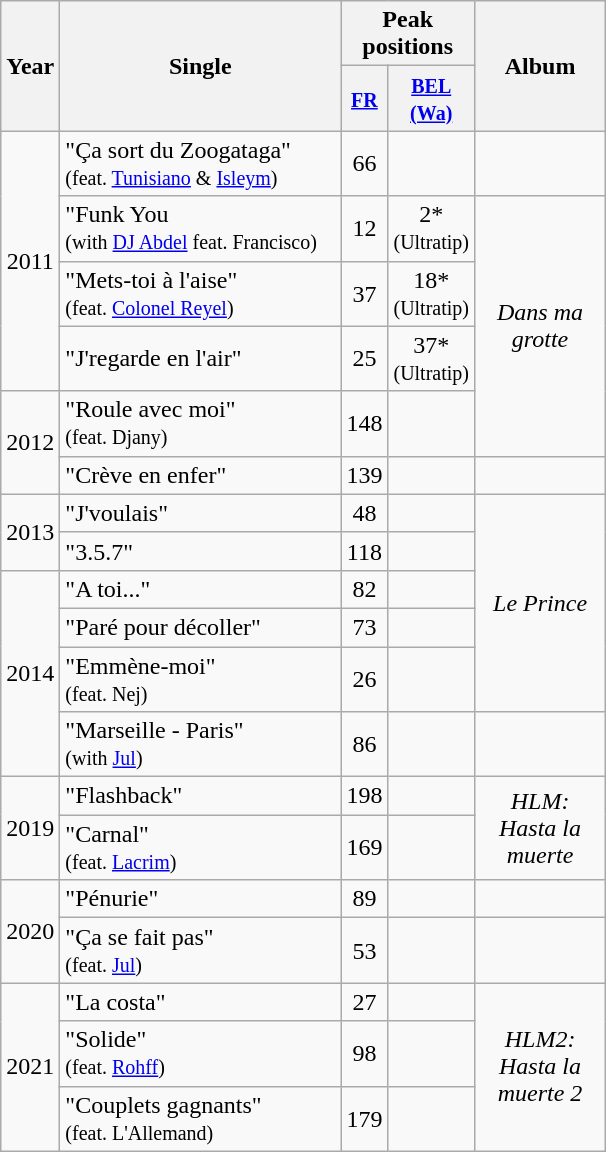<table class="wikitable">
<tr>
<th rowspan="2" style="text-align:center; width:10px;">Year</th>
<th rowspan="2" style="text-align:center; width:180px;">Single</th>
<th style="text-align:center;" colspan="2">Peak positions</th>
<th rowspan="2" style="text-align:center; width:80px;">Album</th>
</tr>
<tr>
<th width="20"><small><a href='#'>FR</a></small><br></th>
<th width="20"><small><a href='#'>BEL<br>(Wa)</a></small><br></th>
</tr>
<tr>
<td style="text-align:center;" rowspan="4">2011</td>
<td>"Ça sort du Zoogataga" <br><small>(feat. <a href='#'>Tunisiano</a> & <a href='#'>Isleym</a>)</small></td>
<td style="text-align:center;">66</td>
<td style="text-align:center;"></td>
<td style="text-align:center;"></td>
</tr>
<tr>
<td>"Funk You <br><small>(with <a href='#'>DJ Abdel</a> feat. Francisco)</small></td>
<td style="text-align:center;">12</td>
<td style="text-align:center;">2*<br><small>(Ultratip)</small></td>
<td style="text-align:center;" rowspan=4><em>Dans ma grotte</em></td>
</tr>
<tr>
<td>"Mets-toi à l'aise" <br><small>(feat. <a href='#'>Colonel Reyel</a>)</small></td>
<td style="text-align:center;">37</td>
<td style="text-align:center;">18*<br><small>(Ultratip)</small></td>
</tr>
<tr>
<td>"J'regarde en l'air"</td>
<td style="text-align:center;">25</td>
<td style="text-align:center;">37*<br><small>(Ultratip)</small></td>
</tr>
<tr>
<td style="text-align:center;" rowspan=2>2012</td>
<td>"Roule avec moi" <br><small>(feat. Djany)</small></td>
<td style="text-align:center;">148</td>
<td style="text-align:center;"></td>
</tr>
<tr>
<td>"Crève en enfer"</td>
<td style="text-align:center;">139</td>
<td style="text-align:center;"></td>
<td style="text-align:center;"></td>
</tr>
<tr>
<td style="text-align:center;" rowspan=2>2013</td>
<td>"J'voulais"</td>
<td style="text-align:center;">48</td>
<td style="text-align:center;"></td>
<td style="text-align:center;" rowspan=5><em>Le Prince</em></td>
</tr>
<tr>
<td>"3.5.7"</td>
<td style="text-align:center;">118</td>
<td style="text-align:center;"></td>
</tr>
<tr>
<td style="text-align:center;" rowspan=4>2014</td>
<td>"A toi..."</td>
<td style="text-align:center;">82</td>
<td style="text-align:center;"></td>
</tr>
<tr>
<td>"Paré pour décoller"</td>
<td style="text-align:center;">73</td>
<td style="text-align:center;"></td>
</tr>
<tr>
<td>"Emmène-moi" <br><small>(feat. Nej)</small></td>
<td style="text-align:center;">26</td>
<td style="text-align:center;"></td>
</tr>
<tr>
<td>"Marseille - Paris" <br><small>(with <a href='#'>Jul</a>)</small></td>
<td style="text-align:center;">86</td>
<td style="text-align:center;"></td>
<td style="text-align:center;"></td>
</tr>
<tr>
<td style="text-align:center;" rowspan="2">2019</td>
<td>"Flashback"</td>
<td style="text-align:center;">198<br></td>
<td style="text-align:center;"></td>
<td style="text-align:center;" rowspan=2><em>HLM: Hasta la muerte</em></td>
</tr>
<tr>
<td>"Carnal"<br><small>(feat. <a href='#'>Lacrim</a>)</small></td>
<td style="text-align:center;">169<br></td>
<td style="text-align:center;"></td>
</tr>
<tr>
<td style="text-align:center;" rowspan="2">2020</td>
<td>"Pénurie"</td>
<td style="text-align:center;">89</td>
<td style="text-align:center;"></td>
<td style="text-align:center;"></td>
</tr>
<tr>
<td>"Ça se fait pas"<br><small>(feat. <a href='#'>Jul</a>)</small></td>
<td style="text-align:center;">53</td>
<td style="text-align:center;"></td>
<td style="text-align:center;"></td>
</tr>
<tr>
<td style="text-align:center;" rowspan="3">2021</td>
<td>"La costa"</td>
<td style="text-align:center;">27</td>
<td style="text-align:center;"></td>
<td style="text-align:center;" rowspan=3><em>HLM2: Hasta la muerte 2</em></td>
</tr>
<tr>
<td>"Solide"<br><small>(feat. <a href='#'>Rohff</a>)</small></td>
<td style="text-align:center;">98</td>
<td style="text-align:center;"></td>
</tr>
<tr>
<td>"Couplets gagnants"<br><small>(feat. L'Allemand)</small></td>
<td style="text-align:center;">179</td>
<td style="text-align:center;"></td>
</tr>
</table>
